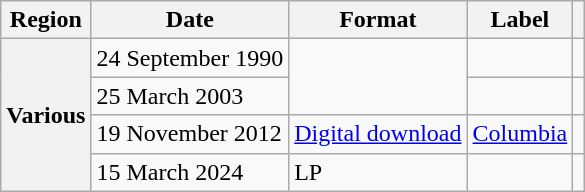<table class="wikitable plainrowheaders">
<tr>
<th scope="col">Region</th>
<th scope="col">Date</th>
<th scope="col">Format</th>
<th scope="col">Label</th>
<th scope="col"></th>
</tr>
<tr>
<th scope="row" rowspan="4">Various</th>
<td>24 September 1990</td>
<td rowspan="2"></td>
<td></td>
<td style="text-align:center"></td>
</tr>
<tr>
<td>25 March 2003</td>
<td></td>
<td style="text-align:center"></td>
</tr>
<tr>
<td>19 November 2012</td>
<td><a href='#'>Digital download</a></td>
<td><a href='#'>Columbia</a></td>
<td style="text-align:center"></td>
</tr>
<tr>
<td>15 March 2024</td>
<td>LP</td>
<td></td>
<td style="text-align:center"></td>
</tr>
</table>
